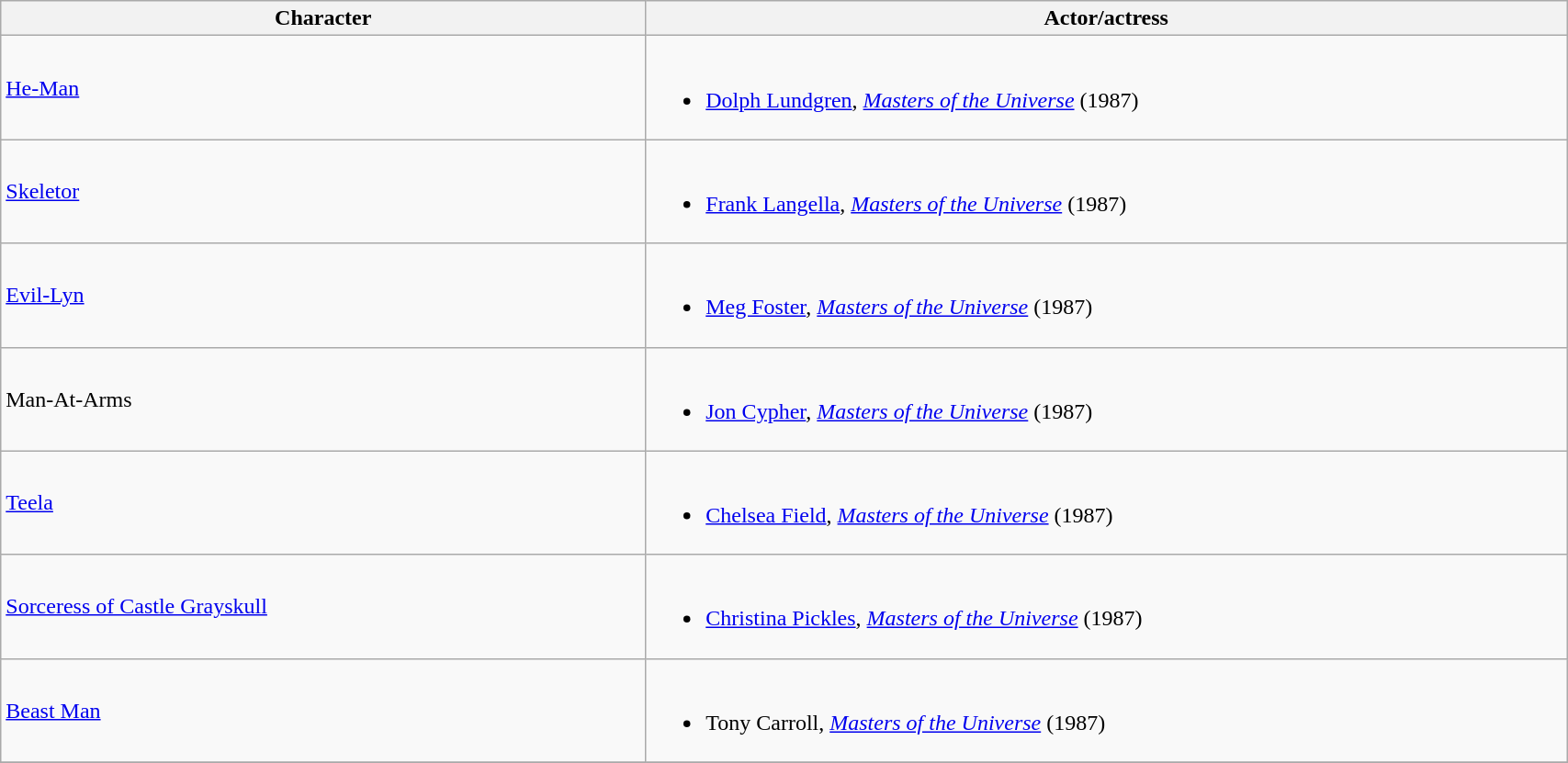<table style="width:90%;" class="wikitable">
<tr>
<th style="width:35%;">Character</th>
<th style="width:50%;">Actor/actress</th>
</tr>
<tr>
<td><a href='#'>He-Man</a></td>
<td><br><ul><li><a href='#'>Dolph Lundgren</a>, <em><a href='#'>Masters of the Universe</a></em> (1987)</li></ul></td>
</tr>
<tr>
<td><a href='#'>Skeletor</a></td>
<td><br><ul><li><a href='#'>Frank Langella</a>, <em><a href='#'>Masters of the Universe</a></em> (1987)</li></ul></td>
</tr>
<tr>
<td><a href='#'>Evil-Lyn</a></td>
<td><br><ul><li><a href='#'>Meg Foster</a>, <em><a href='#'>Masters of the Universe</a></em> (1987)</li></ul></td>
</tr>
<tr>
<td>Man-At-Arms</td>
<td><br><ul><li><a href='#'>Jon Cypher</a>, <em><a href='#'>Masters of the Universe</a></em> (1987)</li></ul></td>
</tr>
<tr>
<td><a href='#'>Teela</a></td>
<td><br><ul><li><a href='#'>Chelsea Field</a>, <em><a href='#'>Masters of the Universe</a></em> (1987)</li></ul></td>
</tr>
<tr>
<td><a href='#'>Sorceress of Castle Grayskull</a></td>
<td><br><ul><li><a href='#'>Christina Pickles</a>, <em><a href='#'>Masters of the Universe</a></em> (1987)</li></ul></td>
</tr>
<tr>
<td><a href='#'>Beast Man</a></td>
<td><br><ul><li>Tony Carroll, <em><a href='#'>Masters of the Universe</a></em> (1987)</li></ul></td>
</tr>
<tr |}>
</tr>
</table>
